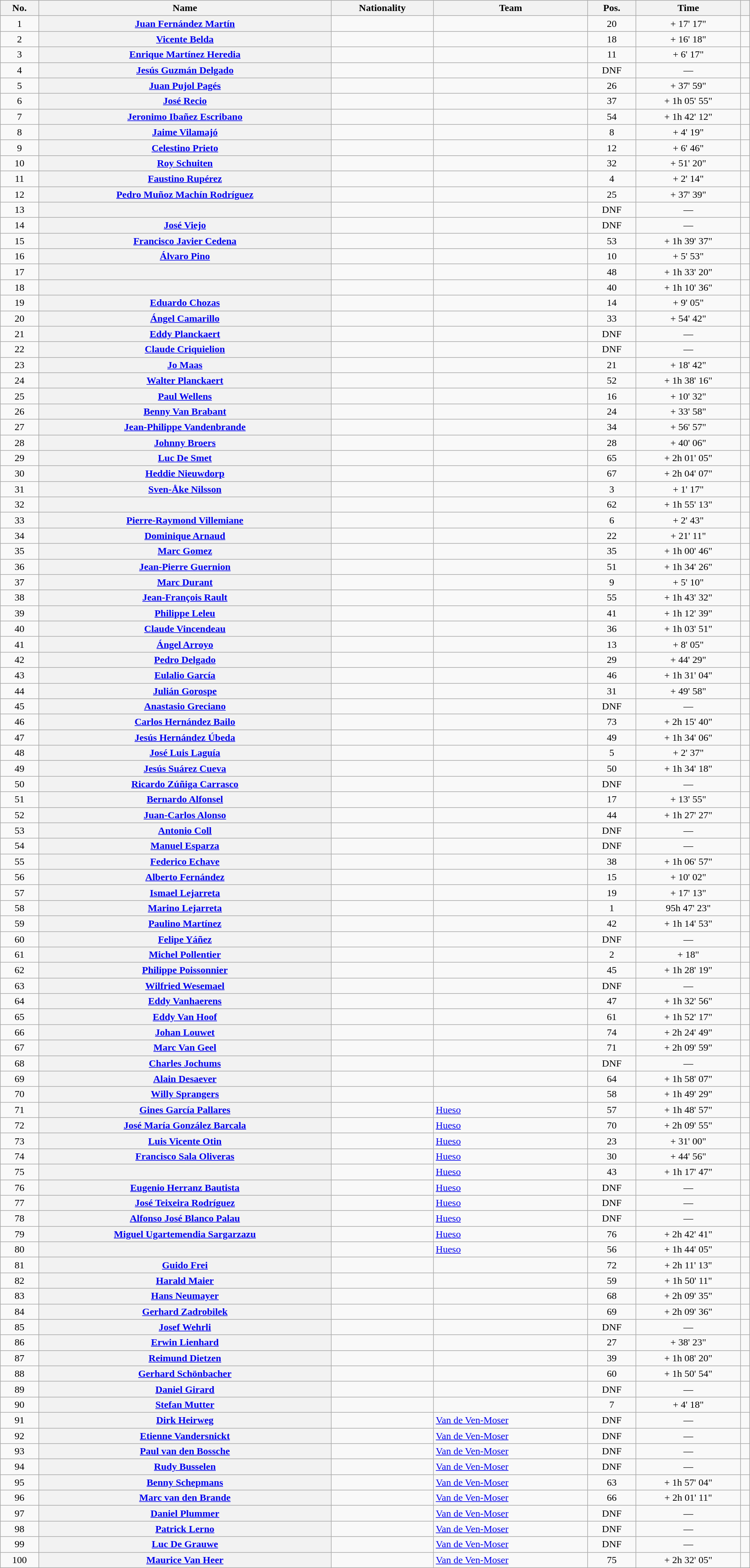<table class="wikitable plainrowheaders sortable" style="width:97%">
<tr>
<th scope="col">No.</th>
<th scope="col">Name</th>
<th scope="col">Nationality</th>
<th scope="col">Team</th>
<th scope="col" data-sort-type="number">Pos.</th>
<th scope="col" data-sort-type="number">Time</th>
<th scope="col" class="unsortable"></th>
</tr>
<tr>
<td style="text-align:center;">1</td>
<th scope="row"><a href='#'>Juan Fernández Martín</a></th>
<td></td>
<td></td>
<td style="text-align:center;">20</td>
<td style="text-align:center;" data-sort-value="20">+ 17' 17"</td>
<td style="text-align:center;"></td>
</tr>
<tr>
<td style="text-align:center;">2</td>
<th scope="row"><a href='#'>Vicente Belda</a></th>
<td></td>
<td></td>
<td style="text-align:center;">18</td>
<td style="text-align:center;" data-sort-value="18">+ 16' 18"</td>
<td style="text-align:center;"></td>
</tr>
<tr>
<td style="text-align:center;">3</td>
<th scope="row"><a href='#'>Enrique Martínez Heredia</a></th>
<td></td>
<td></td>
<td style="text-align:center;">11</td>
<td style="text-align:center;" data-sort-value="11">+ 6' 17"</td>
<td style="text-align:center;"></td>
</tr>
<tr>
<td style="text-align:center;">4</td>
<th scope="row"><a href='#'>Jesús Guzmán Delgado</a></th>
<td></td>
<td></td>
<td style="text-align:center;" data-sort-value="77">DNF</td>
<td style="text-align:center;" data-sort-value="77">—</td>
<td style="text-align:center;"></td>
</tr>
<tr>
<td style="text-align:center;">5</td>
<th scope="row"><a href='#'>Juan Pujol Pagés</a></th>
<td></td>
<td></td>
<td style="text-align:center;">26</td>
<td style="text-align:center;" data-sort-value="26">+ 37' 59"</td>
<td style="text-align:center;"></td>
</tr>
<tr>
<td style="text-align:center;">6</td>
<th scope="row"><a href='#'>José Recio</a></th>
<td></td>
<td></td>
<td style="text-align:center;">37</td>
<td style="text-align:center;" data-sort-value="37">+ 1h 05' 55"</td>
<td style="text-align:center;"></td>
</tr>
<tr>
<td style="text-align:center;">7</td>
<th scope="row"><a href='#'>Jeronimo Ibañez Escribano</a></th>
<td></td>
<td></td>
<td style="text-align:center;">54</td>
<td style="text-align:center;" data-sort-value="54">+ 1h 42' 12"</td>
<td style="text-align:center;"></td>
</tr>
<tr>
<td style="text-align:center;">8</td>
<th scope="row"><a href='#'>Jaime Vilamajó</a></th>
<td></td>
<td></td>
<td style="text-align:center;">8</td>
<td style="text-align:center;" data-sort-value="8">+ 4' 19"</td>
<td style="text-align:center;"></td>
</tr>
<tr>
<td style="text-align:center;">9</td>
<th scope="row"><a href='#'>Celestino Prieto</a></th>
<td></td>
<td></td>
<td style="text-align:center;">12</td>
<td style="text-align:center;" data-sort-value="12">+ 6' 46"</td>
<td style="text-align:center;"></td>
</tr>
<tr>
<td style="text-align:center;">10</td>
<th scope="row"><a href='#'>Roy Schuiten</a></th>
<td></td>
<td></td>
<td style="text-align:center;">32</td>
<td style="text-align:center;" data-sort-value="32">+ 51' 20"</td>
<td style="text-align:center;"></td>
</tr>
<tr>
<td style="text-align:center;">11</td>
<th scope="row"><a href='#'>Faustino Rupérez</a></th>
<td></td>
<td></td>
<td style="text-align:center;">4</td>
<td style="text-align:center;" data-sort-value="4">+ 2' 14"</td>
<td style="text-align:center;"></td>
</tr>
<tr>
<td style="text-align:center;">12</td>
<th scope="row"><a href='#'>Pedro Muñoz Machín Rodríguez</a></th>
<td></td>
<td></td>
<td style="text-align:center;">25</td>
<td style="text-align:center;" data-sort-value="25">+ 37' 39"</td>
<td style="text-align:center;"></td>
</tr>
<tr>
<td style="text-align:center;">13</td>
<th scope="row"></th>
<td></td>
<td></td>
<td style="text-align:center;" data-sort-value="77">DNF</td>
<td style="text-align:center;" data-sort-value="77">—</td>
<td style="text-align:center;"></td>
</tr>
<tr>
<td style="text-align:center;">14</td>
<th scope="row"><a href='#'>José Viejo</a></th>
<td></td>
<td></td>
<td style="text-align:center;" data-sort-value="77">DNF</td>
<td style="text-align:center;" data-sort-value="77">—</td>
<td style="text-align:center;"></td>
</tr>
<tr>
<td style="text-align:center;">15</td>
<th scope="row"><a href='#'>Francisco Javier Cedena</a></th>
<td></td>
<td></td>
<td style="text-align:center;">53</td>
<td style="text-align:center;" data-sort-value="53">+ 1h 39' 37"</td>
<td style="text-align:center;"></td>
</tr>
<tr>
<td style="text-align:center;">16</td>
<th scope="row"><a href='#'>Álvaro Pino</a></th>
<td></td>
<td></td>
<td style="text-align:center;">10</td>
<td style="text-align:center;" data-sort-value="10">+ 5' 53"</td>
<td style="text-align:center;"></td>
</tr>
<tr>
<td style="text-align:center;">17</td>
<th scope="row"></th>
<td></td>
<td></td>
<td style="text-align:center;">48</td>
<td style="text-align:center;" data-sort-value="48">+ 1h 33' 20"</td>
<td style="text-align:center;"></td>
</tr>
<tr>
<td style="text-align:center;">18</td>
<th scope="row"></th>
<td></td>
<td></td>
<td style="text-align:center;">40</td>
<td style="text-align:center;" data-sort-value="40">+ 1h 10' 36"</td>
<td style="text-align:center;"></td>
</tr>
<tr>
<td style="text-align:center;">19</td>
<th scope="row"><a href='#'>Eduardo Chozas</a></th>
<td></td>
<td></td>
<td style="text-align:center;">14</td>
<td style="text-align:center;" data-sort-value="14">+ 9' 05"</td>
<td style="text-align:center;"></td>
</tr>
<tr>
<td style="text-align:center;">20</td>
<th scope="row"><a href='#'>Ángel Camarillo</a></th>
<td></td>
<td></td>
<td style="text-align:center;">33</td>
<td style="text-align:center;" data-sort-value="33">+ 54' 42"</td>
<td style="text-align:center;"></td>
</tr>
<tr>
<td style="text-align:center;">21</td>
<th scope="row"><a href='#'>Eddy Planckaert</a></th>
<td></td>
<td></td>
<td style="text-align:center;" data-sort-value="77">DNF</td>
<td style="text-align:center;" data-sort-value="77">—</td>
<td style="text-align:center;"></td>
</tr>
<tr>
<td style="text-align:center;">22</td>
<th scope="row"><a href='#'>Claude Criquielion</a></th>
<td></td>
<td></td>
<td style="text-align:center;" data-sort-value="77">DNF</td>
<td style="text-align:center;" data-sort-value="77">—</td>
<td style="text-align:center;"></td>
</tr>
<tr>
<td style="text-align:center;">23</td>
<th scope="row"><a href='#'>Jo Maas</a></th>
<td></td>
<td></td>
<td style="text-align:center;">21</td>
<td style="text-align:center;" data-sort-value="21">+ 18' 42"</td>
<td style="text-align:center;"></td>
</tr>
<tr>
<td style="text-align:center;">24</td>
<th scope="row"><a href='#'>Walter Planckaert</a></th>
<td></td>
<td></td>
<td style="text-align:center;">52</td>
<td style="text-align:center;" data-sort-value="52">+ 1h 38' 16"</td>
<td style="text-align:center;"></td>
</tr>
<tr>
<td style="text-align:center;">25</td>
<th scope="row"><a href='#'>Paul Wellens</a></th>
<td></td>
<td></td>
<td style="text-align:center;">16</td>
<td style="text-align:center;" data-sort-value="16">+ 10' 32"</td>
<td style="text-align:center;"></td>
</tr>
<tr>
<td style="text-align:center;">26</td>
<th scope="row"><a href='#'>Benny Van Brabant</a></th>
<td></td>
<td></td>
<td style="text-align:center;">24</td>
<td style="text-align:center;" data-sort-value="24">+ 33' 58"</td>
<td style="text-align:center;"></td>
</tr>
<tr>
<td style="text-align:center;">27</td>
<th scope="row"><a href='#'>Jean-Philippe Vandenbrande</a></th>
<td></td>
<td></td>
<td style="text-align:center;">34</td>
<td style="text-align:center;" data-sort-value="34">+ 56' 57"</td>
<td style="text-align:center;"></td>
</tr>
<tr>
<td style="text-align:center;">28</td>
<th scope="row"><a href='#'>Johnny Broers</a></th>
<td></td>
<td></td>
<td style="text-align:center;">28</td>
<td style="text-align:center;" data-sort-value="28">+ 40' 06"</td>
<td style="text-align:center;"></td>
</tr>
<tr>
<td style="text-align:center;">29</td>
<th scope="row"><a href='#'>Luc De Smet</a></th>
<td></td>
<td></td>
<td style="text-align:center;">65</td>
<td style="text-align:center;" data-sort-value="65">+ 2h 01' 05"</td>
<td style="text-align:center;"></td>
</tr>
<tr>
<td style="text-align:center;">30</td>
<th scope="row"><a href='#'>Heddie Nieuwdorp</a></th>
<td></td>
<td></td>
<td style="text-align:center;">67</td>
<td style="text-align:center;" data-sort-value="67">+ 2h 04' 07"</td>
<td style="text-align:center;"></td>
</tr>
<tr>
<td style="text-align:center;">31</td>
<th scope="row"><a href='#'>Sven-Åke Nilsson</a></th>
<td></td>
<td></td>
<td style="text-align:center;">3</td>
<td style="text-align:center;" data-sort-value="3">+ 1' 17"</td>
<td style="text-align:center;"></td>
</tr>
<tr>
<td style="text-align:center;">32</td>
<th scope="row"></th>
<td></td>
<td></td>
<td style="text-align:center;">62</td>
<td style="text-align:center;" data-sort-value="62">+ 1h 55' 13"</td>
<td style="text-align:center;"></td>
</tr>
<tr>
<td style="text-align:center;">33</td>
<th scope="row"><a href='#'>Pierre-Raymond Villemiane</a></th>
<td></td>
<td></td>
<td style="text-align:center;">6</td>
<td style="text-align:center;" data-sort-value="6">+ 2' 43"</td>
<td style="text-align:center;"></td>
</tr>
<tr>
<td style="text-align:center;">34</td>
<th scope="row"><a href='#'>Dominique Arnaud</a></th>
<td></td>
<td></td>
<td style="text-align:center;">22</td>
<td style="text-align:center;" data-sort-value="22">+ 21' 11"</td>
<td style="text-align:center;"></td>
</tr>
<tr>
<td style="text-align:center;">35</td>
<th scope="row"><a href='#'>Marc Gomez</a></th>
<td></td>
<td></td>
<td style="text-align:center;">35</td>
<td style="text-align:center;" data-sort-value="35">+ 1h 00' 46"</td>
<td style="text-align:center;"></td>
</tr>
<tr>
<td style="text-align:center;">36</td>
<th scope="row"><a href='#'>Jean-Pierre Guernion</a></th>
<td></td>
<td></td>
<td style="text-align:center;">51</td>
<td style="text-align:center;" data-sort-value="51">+ 1h 34' 26"</td>
<td style="text-align:center;"></td>
</tr>
<tr>
<td style="text-align:center;">37</td>
<th scope="row"><a href='#'>Marc Durant</a></th>
<td></td>
<td></td>
<td style="text-align:center;">9</td>
<td style="text-align:center;" data-sort-value="9">+ 5' 10"</td>
<td style="text-align:center;"></td>
</tr>
<tr>
<td style="text-align:center;">38</td>
<th scope="row"><a href='#'>Jean-François Rault</a></th>
<td></td>
<td></td>
<td style="text-align:center;">55</td>
<td style="text-align:center;" data-sort-value="55">+ 1h 43' 32"</td>
<td style="text-align:center;"></td>
</tr>
<tr>
<td style="text-align:center;">39</td>
<th scope="row"><a href='#'>Philippe Leleu</a></th>
<td></td>
<td></td>
<td style="text-align:center;">41</td>
<td style="text-align:center;" data-sort-value="41">+ 1h 12' 39"</td>
<td style="text-align:center;"></td>
</tr>
<tr>
<td style="text-align:center;">40</td>
<th scope="row"><a href='#'>Claude Vincendeau</a></th>
<td></td>
<td></td>
<td style="text-align:center;">36</td>
<td style="text-align:center;" data-sort-value="36">+ 1h 03' 51"</td>
<td style="text-align:center;"></td>
</tr>
<tr>
<td style="text-align:center;">41</td>
<th scope="row"><a href='#'>Ángel Arroyo</a></th>
<td></td>
<td></td>
<td style="text-align:center;">13</td>
<td style="text-align:center;" data-sort-value="13">+ 8' 05"</td>
<td style="text-align:center;"></td>
</tr>
<tr>
<td style="text-align:center;">42</td>
<th scope="row"><a href='#'>Pedro Delgado</a></th>
<td></td>
<td></td>
<td style="text-align:center;">29</td>
<td style="text-align:center;" data-sort-value="29">+ 44' 29"</td>
<td style="text-align:center;"></td>
</tr>
<tr>
<td style="text-align:center;">43</td>
<th scope="row"><a href='#'>Eulalio García</a></th>
<td></td>
<td></td>
<td style="text-align:center;">46</td>
<td style="text-align:center;" data-sort-value="46">+ 1h 31' 04"</td>
<td style="text-align:center;"></td>
</tr>
<tr>
<td style="text-align:center;">44</td>
<th scope="row"><a href='#'>Julián Gorospe</a></th>
<td></td>
<td></td>
<td style="text-align:center;">31</td>
<td style="text-align:center;" data-sort-value="31">+ 49' 58"</td>
<td style="text-align:center;"></td>
</tr>
<tr>
<td style="text-align:center;">45</td>
<th scope="row"><a href='#'>Anastasio Greciano</a></th>
<td></td>
<td></td>
<td style="text-align:center;" data-sort-value="77">DNF</td>
<td style="text-align:center;" data-sort-value="77">—</td>
<td style="text-align:center;"></td>
</tr>
<tr>
<td style="text-align:center;">46</td>
<th scope="row"><a href='#'>Carlos Hernández Bailo</a></th>
<td></td>
<td></td>
<td style="text-align:center;">73</td>
<td style="text-align:center;" data-sort-value="73">+ 2h 15' 40"</td>
<td style="text-align:center;"></td>
</tr>
<tr>
<td style="text-align:center;">47</td>
<th scope="row"><a href='#'>Jesús Hernández Úbeda</a></th>
<td></td>
<td></td>
<td style="text-align:center;">49</td>
<td style="text-align:center;" data-sort-value="49">+ 1h 34' 06"</td>
<td style="text-align:center;"></td>
</tr>
<tr>
<td style="text-align:center;">48</td>
<th scope="row"><a href='#'>José Luis Laguía</a></th>
<td></td>
<td></td>
<td style="text-align:center;">5</td>
<td style="text-align:center;" data-sort-value="5">+ 2' 37"</td>
<td style="text-align:center;"></td>
</tr>
<tr>
<td style="text-align:center;">49</td>
<th scope="row"><a href='#'>Jesús Suárez Cueva</a></th>
<td></td>
<td></td>
<td style="text-align:center;">50</td>
<td style="text-align:center;" data-sort-value="50">+ 1h 34' 18"</td>
<td style="text-align:center;"></td>
</tr>
<tr>
<td style="text-align:center;">50</td>
<th scope="row"><a href='#'>Ricardo Zúñiga Carrasco</a></th>
<td></td>
<td></td>
<td style="text-align:center;" data-sort-value="77">DNF</td>
<td style="text-align:center;" data-sort-value="77">—</td>
<td style="text-align:center;"></td>
</tr>
<tr>
<td style="text-align:center;">51</td>
<th scope="row"><a href='#'>Bernardo Alfonsel</a></th>
<td></td>
<td></td>
<td style="text-align:center;">17</td>
<td style="text-align:center;" data-sort-value="17">+ 13' 55"</td>
<td style="text-align:center;"></td>
</tr>
<tr>
<td style="text-align:center;">52</td>
<th scope="row"><a href='#'>Juan-Carlos Alonso</a></th>
<td></td>
<td></td>
<td style="text-align:center;">44</td>
<td style="text-align:center;" data-sort-value="44">+ 1h 27' 27"</td>
<td style="text-align:center;"></td>
</tr>
<tr>
<td style="text-align:center;">53</td>
<th scope="row"><a href='#'>Antonio Coll</a></th>
<td></td>
<td></td>
<td style="text-align:center;" data-sort-value="77">DNF</td>
<td style="text-align:center;" data-sort-value="77">—</td>
<td style="text-align:center;"></td>
</tr>
<tr>
<td style="text-align:center;">54</td>
<th scope="row"><a href='#'>Manuel Esparza</a></th>
<td></td>
<td></td>
<td style="text-align:center;" data-sort-value="77">DNF</td>
<td style="text-align:center;" data-sort-value="77">—</td>
<td style="text-align:center;"></td>
</tr>
<tr>
<td style="text-align:center;">55</td>
<th scope="row"><a href='#'>Federico Echave</a></th>
<td></td>
<td></td>
<td style="text-align:center;">38</td>
<td style="text-align:center;" data-sort-value="38">+ 1h 06' 57"</td>
<td style="text-align:center;"></td>
</tr>
<tr>
<td style="text-align:center;">56</td>
<th scope="row"><a href='#'>Alberto Fernández</a></th>
<td></td>
<td></td>
<td style="text-align:center;">15</td>
<td style="text-align:center;" data-sort-value="15">+ 10' 02"</td>
<td style="text-align:center;"></td>
</tr>
<tr>
<td style="text-align:center;">57</td>
<th scope="row"><a href='#'>Ismael Lejarreta</a></th>
<td></td>
<td></td>
<td style="text-align:center;">19</td>
<td style="text-align:center;" data-sort-value="19">+ 17' 13"</td>
<td style="text-align:center;"></td>
</tr>
<tr>
<td style="text-align:center;">58</td>
<th scope="row"><a href='#'>Marino Lejarreta</a></th>
<td></td>
<td></td>
<td style="text-align:center;">1</td>
<td style="text-align:center;" data-sort-value="1">95h 47' 23"</td>
<td style="text-align:center;"></td>
</tr>
<tr>
<td style="text-align:center;">59</td>
<th scope="row"><a href='#'>Paulino Martínez</a></th>
<td></td>
<td></td>
<td style="text-align:center;">42</td>
<td style="text-align:center;" data-sort-value="42">+ 1h 14' 53"</td>
<td style="text-align:center;"></td>
</tr>
<tr>
<td style="text-align:center;">60</td>
<th scope="row"><a href='#'>Felipe Yáñez</a></th>
<td></td>
<td></td>
<td style="text-align:center;" data-sort-value="77">DNF</td>
<td style="text-align:center;" data-sort-value="77">—</td>
<td style="text-align:center;"></td>
</tr>
<tr>
<td style="text-align:center;">61</td>
<th scope="row"><a href='#'>Michel Pollentier</a></th>
<td></td>
<td></td>
<td style="text-align:center;">2</td>
<td style="text-align:center;" data-sort-value="2">+ 18"</td>
<td style="text-align:center;"></td>
</tr>
<tr>
<td style="text-align:center;">62</td>
<th scope="row"><a href='#'>Philippe Poissonnier</a></th>
<td></td>
<td></td>
<td style="text-align:center;">45</td>
<td style="text-align:center;" data-sort-value="45">+ 1h 28' 19"</td>
<td style="text-align:center;"></td>
</tr>
<tr>
<td style="text-align:center;">63</td>
<th scope="row"><a href='#'>Wilfried Wesemael</a></th>
<td></td>
<td></td>
<td style="text-align:center;" data-sort-value="77">DNF</td>
<td style="text-align:center;" data-sort-value="77">—</td>
<td style="text-align:center;"></td>
</tr>
<tr>
<td style="text-align:center;">64</td>
<th scope="row"><a href='#'>Eddy Vanhaerens</a></th>
<td></td>
<td></td>
<td style="text-align:center;">47</td>
<td style="text-align:center;" data-sort-value="47">+ 1h 32' 56"</td>
<td style="text-align:center;"></td>
</tr>
<tr>
<td style="text-align:center;">65</td>
<th scope="row"><a href='#'>Eddy Van Hoof</a></th>
<td></td>
<td></td>
<td style="text-align:center;">61</td>
<td style="text-align:center;" data-sort-value="61">+ 1h 52' 17"</td>
<td style="text-align:center;"></td>
</tr>
<tr>
<td style="text-align:center;">66</td>
<th scope="row"><a href='#'>Johan Louwet</a></th>
<td></td>
<td></td>
<td style="text-align:center;">74</td>
<td style="text-align:center;" data-sort-value="74">+ 2h 24' 49"</td>
<td style="text-align:center;"></td>
</tr>
<tr>
<td style="text-align:center;">67</td>
<th scope="row"><a href='#'>Marc Van Geel</a></th>
<td></td>
<td></td>
<td style="text-align:center;">71</td>
<td style="text-align:center;" data-sort-value="71">+ 2h 09' 59"</td>
<td style="text-align:center;"></td>
</tr>
<tr>
<td style="text-align:center;">68</td>
<th scope="row"><a href='#'>Charles Jochums</a></th>
<td></td>
<td></td>
<td style="text-align:center;" data-sort-value="77">DNF</td>
<td style="text-align:center;" data-sort-value="77">—</td>
<td style="text-align:center;"></td>
</tr>
<tr>
<td style="text-align:center;">69</td>
<th scope="row"><a href='#'>Alain Desaever</a></th>
<td></td>
<td></td>
<td style="text-align:center;">64</td>
<td style="text-align:center;" data-sort-value="64">+ 1h 58' 07"</td>
<td style="text-align:center;"></td>
</tr>
<tr>
<td style="text-align:center;">70</td>
<th scope="row"><a href='#'>Willy Sprangers</a></th>
<td></td>
<td></td>
<td style="text-align:center;">58</td>
<td style="text-align:center;" data-sort-value="58">+ 1h 49' 29"</td>
<td style="text-align:center;"></td>
</tr>
<tr>
<td style="text-align:center;">71</td>
<th scope="row"><a href='#'>Gines García Pallares</a></th>
<td></td>
<td><a href='#'>Hueso</a></td>
<td style="text-align:center;">57</td>
<td style="text-align:center;" data-sort-value="57">+ 1h 48' 57"</td>
<td style="text-align:center;"></td>
</tr>
<tr>
<td style="text-align:center;">72</td>
<th scope="row"><a href='#'>José María González Barcala</a></th>
<td></td>
<td><a href='#'>Hueso</a></td>
<td style="text-align:center;">70</td>
<td style="text-align:center;" data-sort-value="70">+ 2h 09' 55"</td>
<td style="text-align:center;"></td>
</tr>
<tr>
<td style="text-align:center;">73</td>
<th scope="row"><a href='#'>Luis Vicente Otin</a></th>
<td></td>
<td><a href='#'>Hueso</a></td>
<td style="text-align:center;">23</td>
<td style="text-align:center;" data-sort-value="23">+ 31' 00"</td>
<td style="text-align:center;"></td>
</tr>
<tr>
<td style="text-align:center;">74</td>
<th scope="row"><a href='#'>Francisco Sala Oliveras</a></th>
<td></td>
<td><a href='#'>Hueso</a></td>
<td style="text-align:center;">30</td>
<td style="text-align:center;" data-sort-value="30">+ 44' 56"</td>
<td style="text-align:center;"></td>
</tr>
<tr>
<td style="text-align:center;">75</td>
<th scope="row"></th>
<td></td>
<td><a href='#'>Hueso</a></td>
<td style="text-align:center;">43</td>
<td style="text-align:center;" data-sort-value="43">+ 1h 17' 47"</td>
<td style="text-align:center;"></td>
</tr>
<tr>
<td style="text-align:center;">76</td>
<th scope="row"><a href='#'>Eugenio Herranz Bautista</a></th>
<td></td>
<td><a href='#'>Hueso</a></td>
<td style="text-align:center;" data-sort-value="77">DNF</td>
<td style="text-align:center;" data-sort-value="77">—</td>
<td style="text-align:center;"></td>
</tr>
<tr>
<td style="text-align:center;">77</td>
<th scope="row"><a href='#'>José Teixeira Rodríguez</a></th>
<td></td>
<td><a href='#'>Hueso</a></td>
<td style="text-align:center;" data-sort-value="77">DNF</td>
<td style="text-align:center;" data-sort-value="77">—</td>
<td style="text-align:center;"></td>
</tr>
<tr>
<td style="text-align:center;">78</td>
<th scope="row"><a href='#'>Alfonso José Blanco Palau</a></th>
<td></td>
<td><a href='#'>Hueso</a></td>
<td style="text-align:center;" data-sort-value="77">DNF</td>
<td style="text-align:center;" data-sort-value="77">—</td>
<td style="text-align:center;"></td>
</tr>
<tr>
<td style="text-align:center;">79</td>
<th scope="row"><a href='#'>Miguel Ugartemendia Sargarzazu</a></th>
<td></td>
<td><a href='#'>Hueso</a></td>
<td style="text-align:center;">76</td>
<td style="text-align:center;" data-sort-value="76">+ 2h 42' 41"</td>
<td style="text-align:center;"></td>
</tr>
<tr>
<td style="text-align:center;">80</td>
<th scope="row"></th>
<td></td>
<td><a href='#'>Hueso</a></td>
<td style="text-align:center;">56</td>
<td style="text-align:center;" data-sort-value="56">+ 1h 44' 05"</td>
<td style="text-align:center;"></td>
</tr>
<tr>
<td style="text-align:center;">81</td>
<th scope="row"><a href='#'>Guido Frei</a></th>
<td></td>
<td></td>
<td style="text-align:center;">72</td>
<td style="text-align:center;" data-sort-value="72">+ 2h 11' 13"</td>
<td style="text-align:center;"></td>
</tr>
<tr>
<td style="text-align:center;">82</td>
<th scope="row"><a href='#'>Harald Maier</a></th>
<td></td>
<td></td>
<td style="text-align:center;">59</td>
<td style="text-align:center;" data-sort-value="59">+ 1h 50' 11"</td>
<td style="text-align:center;"></td>
</tr>
<tr>
<td style="text-align:center;">83</td>
<th scope="row"><a href='#'>Hans Neumayer</a></th>
<td></td>
<td></td>
<td style="text-align:center;">68</td>
<td style="text-align:center;" data-sort-value="68">+ 2h 09' 35"</td>
<td style="text-align:center;"></td>
</tr>
<tr>
<td style="text-align:center;">84</td>
<th scope="row"><a href='#'>Gerhard Zadrobilek</a></th>
<td></td>
<td></td>
<td style="text-align:center;">69</td>
<td style="text-align:center;" data-sort-value="69">+ 2h 09' 36"</td>
<td style="text-align:center;"></td>
</tr>
<tr>
<td style="text-align:center;">85</td>
<th scope="row"><a href='#'>Josef Wehrli</a></th>
<td></td>
<td></td>
<td style="text-align:center;" data-sort-value="77">DNF</td>
<td style="text-align:center;" data-sort-value="77">—</td>
<td style="text-align:center;"></td>
</tr>
<tr>
<td style="text-align:center;">86</td>
<th scope="row"><a href='#'>Erwin Lienhard</a></th>
<td></td>
<td></td>
<td style="text-align:center;">27</td>
<td style="text-align:center;" data-sort-value="27">+ 38' 23"</td>
<td style="text-align:center;"></td>
</tr>
<tr>
<td style="text-align:center;">87</td>
<th scope="row"><a href='#'>Reimund Dietzen</a></th>
<td></td>
<td></td>
<td style="text-align:center;">39</td>
<td style="text-align:center;" data-sort-value="39">+ 1h 08' 20"</td>
<td style="text-align:center;"></td>
</tr>
<tr>
<td style="text-align:center;">88</td>
<th scope="row"><a href='#'>Gerhard Schönbacher</a></th>
<td></td>
<td></td>
<td style="text-align:center;">60</td>
<td style="text-align:center;" data-sort-value="60">+ 1h 50' 54"</td>
<td style="text-align:center;"></td>
</tr>
<tr>
<td style="text-align:center;">89</td>
<th scope="row"><a href='#'>Daniel Girard</a></th>
<td></td>
<td></td>
<td style="text-align:center;" data-sort-value="77">DNF</td>
<td style="text-align:center;" data-sort-value="77">—</td>
<td style="text-align:center;"></td>
</tr>
<tr>
<td style="text-align:center;">90</td>
<th scope="row"><a href='#'>Stefan Mutter</a></th>
<td></td>
<td></td>
<td style="text-align:center;">7</td>
<td style="text-align:center;" data-sort-value="7">+ 4' 18"</td>
<td style="text-align:center;"></td>
</tr>
<tr>
<td style="text-align:center;">91</td>
<th scope="row"><a href='#'>Dirk Heirweg</a></th>
<td></td>
<td><a href='#'>Van de Ven-Moser</a></td>
<td style="text-align:center;" data-sort-value="77">DNF</td>
<td style="text-align:center;" data-sort-value="77">—</td>
<td style="text-align:center;"></td>
</tr>
<tr>
<td style="text-align:center;">92</td>
<th scope="row"><a href='#'>Etienne Vandersnickt</a></th>
<td></td>
<td><a href='#'>Van de Ven-Moser</a></td>
<td style="text-align:center;" data-sort-value="77">DNF</td>
<td style="text-align:center;" data-sort-value="77">—</td>
<td style="text-align:center;"></td>
</tr>
<tr>
<td style="text-align:center;">93</td>
<th scope="row"><a href='#'>Paul van den Bossche</a></th>
<td></td>
<td><a href='#'>Van de Ven-Moser</a></td>
<td style="text-align:center;" data-sort-value="77">DNF</td>
<td style="text-align:center;" data-sort-value="77">—</td>
<td style="text-align:center;"></td>
</tr>
<tr>
<td style="text-align:center;">94</td>
<th scope="row"><a href='#'>Rudy Busselen</a></th>
<td></td>
<td><a href='#'>Van de Ven-Moser</a></td>
<td style="text-align:center;" data-sort-value="77">DNF</td>
<td style="text-align:center;" data-sort-value="77">—</td>
<td style="text-align:center;"></td>
</tr>
<tr>
<td style="text-align:center;">95</td>
<th scope="row"><a href='#'>Benny Schepmans</a></th>
<td></td>
<td><a href='#'>Van de Ven-Moser</a></td>
<td style="text-align:center;">63</td>
<td style="text-align:center;" data-sort-value="63">+ 1h 57' 04"</td>
<td style="text-align:center;"></td>
</tr>
<tr>
<td style="text-align:center;">96</td>
<th scope="row"><a href='#'>Marc van den Brande</a></th>
<td></td>
<td><a href='#'>Van de Ven-Moser</a></td>
<td style="text-align:center;">66</td>
<td style="text-align:center;" data-sort-value="66">+ 2h 01' 11"</td>
<td style="text-align:center;"></td>
</tr>
<tr>
<td style="text-align:center;">97</td>
<th scope="row"><a href='#'>Daniel Plummer</a></th>
<td></td>
<td><a href='#'>Van de Ven-Moser</a></td>
<td style="text-align:center;" data-sort-value="77">DNF</td>
<td style="text-align:center;" data-sort-value="77">—</td>
<td style="text-align:center;"></td>
</tr>
<tr>
<td style="text-align:center;">98</td>
<th scope="row"><a href='#'>Patrick Lerno</a></th>
<td></td>
<td><a href='#'>Van de Ven-Moser</a></td>
<td style="text-align:center;" data-sort-value="77">DNF</td>
<td style="text-align:center;" data-sort-value="77">—</td>
<td style="text-align:center;"></td>
</tr>
<tr>
<td style="text-align:center;">99</td>
<th scope="row"><a href='#'>Luc De Grauwe</a></th>
<td></td>
<td><a href='#'>Van de Ven-Moser</a></td>
<td style="text-align:center;" data-sort-value="77">DNF</td>
<td style="text-align:center;" data-sort-value="77">—</td>
<td style="text-align:center;"></td>
</tr>
<tr>
<td style="text-align:center;">100</td>
<th scope="row"><a href='#'>Maurice Van Heer</a></th>
<td></td>
<td><a href='#'>Van de Ven-Moser</a></td>
<td style="text-align:center;">75</td>
<td style="text-align:center;" data-sort-value="75">+ 2h 32' 05"</td>
<td style="text-align:center;"></td>
</tr>
</table>
